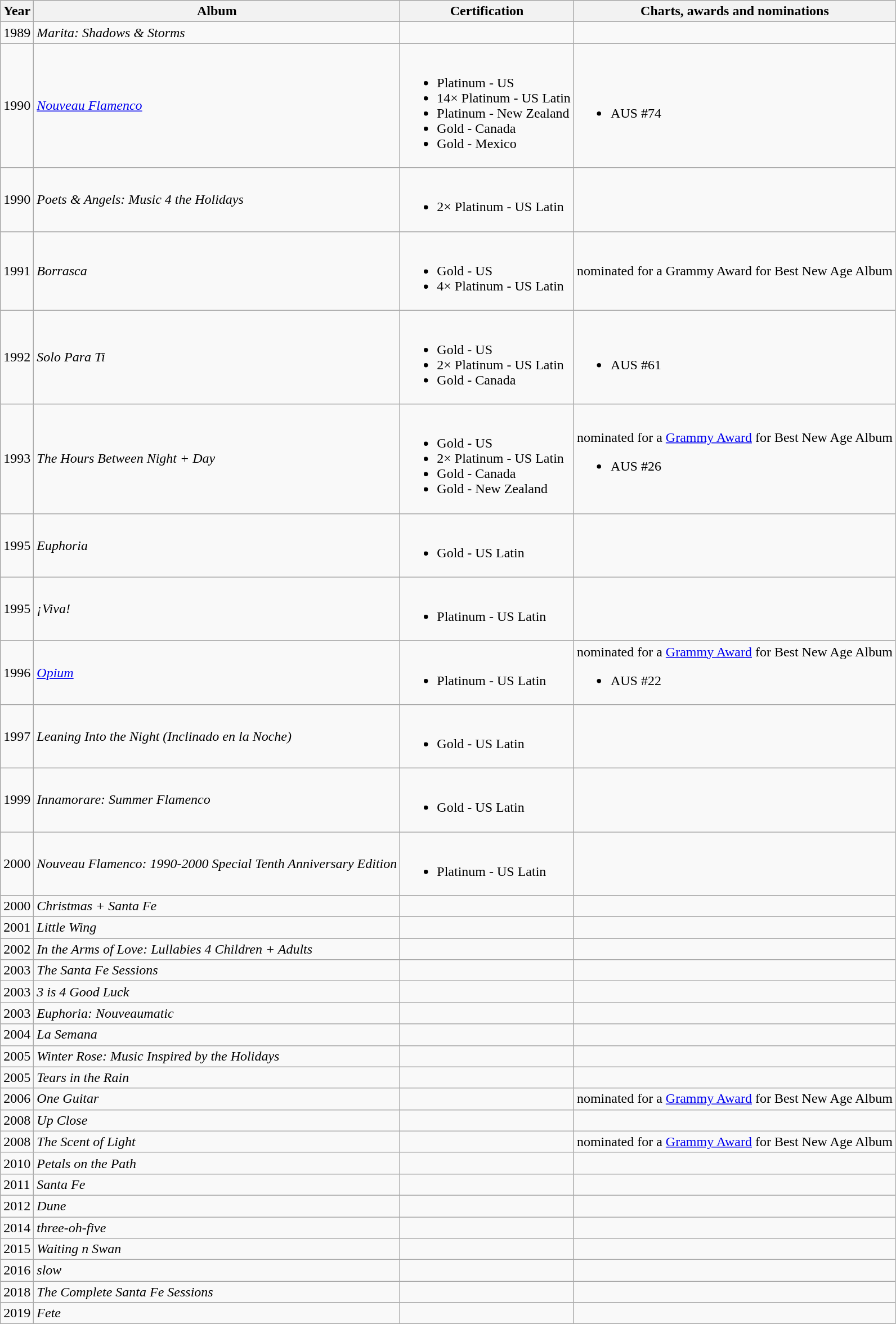<table class="wikitable">
<tr>
<th>Year</th>
<th>Album</th>
<th>Certification</th>
<th>Charts, awards and nominations</th>
</tr>
<tr>
<td>1989</td>
<td><em>Marita: Shadows & Storms</em></td>
<td></td>
<td></td>
</tr>
<tr>
<td>1990</td>
<td><em><a href='#'>Nouveau Flamenco</a></em></td>
<td><br><ul><li>Platinum - US</li><li>14× Platinum - US Latin</li><li>Platinum - New Zealand</li><li>Gold - Canada</li><li>Gold - Mexico</li></ul></td>
<td><br><ul><li>AUS #74</li></ul></td>
</tr>
<tr>
<td>1990</td>
<td><em>Poets & Angels: Music 4 the Holidays</em><br></td>
<td><br><ul><li>2× Platinum - US Latin</li></ul></td>
<td></td>
</tr>
<tr>
<td>1991</td>
<td><em>Borrasca</em><br></td>
<td><br><ul><li>Gold - US</li><li>4× Platinum - US Latin</li></ul></td>
<td>nominated for a Grammy Award for Best New Age Album</td>
</tr>
<tr>
<td>1992</td>
<td><em>Solo Para Ti</em></td>
<td><br><ul><li>Gold - US</li><li>2× Platinum - US Latin</li><li>Gold - Canada</li></ul></td>
<td><br><ul><li>AUS #61</li></ul></td>
</tr>
<tr>
<td>1993</td>
<td><em>The Hours Between Night + Day</em></td>
<td><br><ul><li>Gold - US</li><li>2× Platinum - US Latin</li><li>Gold - Canada</li><li>Gold - New Zealand</li></ul></td>
<td>nominated for a <a href='#'>Grammy Award</a> for Best New Age Album<br><ul><li>AUS #26</li></ul></td>
</tr>
<tr>
<td>1995</td>
<td><em>Euphoria</em><br></td>
<td><br><ul><li>Gold - US Latin</li></ul></td>
<td></td>
</tr>
<tr>
<td>1995</td>
<td><em>¡Viva!</em></td>
<td><br><ul><li>Platinum - US Latin</li></ul></td>
<td></td>
</tr>
<tr>
<td>1996</td>
<td><em><a href='#'>Opium</a></em></td>
<td><br><ul><li>Platinum - US Latin</li></ul></td>
<td>nominated for a <a href='#'>Grammy Award</a> for Best New Age Album<br><ul><li>AUS #22</li></ul></td>
</tr>
<tr>
<td>1997</td>
<td><em>Leaning Into the Night (Inclinado en la Noche)</em></td>
<td><br><ul><li>Gold - US Latin</li></ul></td>
<td></td>
</tr>
<tr>
<td>1999</td>
<td><em>Innamorare: Summer Flamenco</em></td>
<td><br><ul><li>Gold - US Latin</li></ul></td>
<td></td>
</tr>
<tr>
<td>2000</td>
<td><em>Nouveau Flamenco: 1990-2000 Special Tenth Anniversary Edition</em></td>
<td><br><ul><li>Platinum - US Latin</li></ul></td>
<td></td>
</tr>
<tr>
<td>2000</td>
<td><em>Christmas + Santa Fe</em></td>
<td></td>
<td></td>
</tr>
<tr>
<td>2001</td>
<td><em>Little Wing</em></td>
<td></td>
<td></td>
</tr>
<tr>
<td>2002</td>
<td><em>In the Arms of Love: Lullabies 4 Children + Adults</em></td>
<td></td>
<td></td>
</tr>
<tr>
<td>2003</td>
<td><em>The Santa Fe Sessions</em></td>
<td></td>
<td></td>
</tr>
<tr>
<td>2003</td>
<td><em>3 is 4 Good Luck</em></td>
<td></td>
<td></td>
</tr>
<tr>
<td>2003</td>
<td><em>Euphoria: Nouveaumatic</em></td>
<td></td>
<td></td>
</tr>
<tr>
<td>2004</td>
<td><em>La Semana</em></td>
<td></td>
<td></td>
</tr>
<tr>
<td>2005</td>
<td><em>Winter Rose: Music Inspired by the Holidays</em></td>
<td></td>
<td></td>
</tr>
<tr>
<td>2005</td>
<td><em>Tears in the Rain</em></td>
<td></td>
<td></td>
</tr>
<tr>
<td>2006</td>
<td><em>One Guitar</em></td>
<td></td>
<td>nominated for a <a href='#'>Grammy Award</a> for Best New Age Album</td>
</tr>
<tr>
<td>2008</td>
<td><em>Up Close</em></td>
<td></td>
<td></td>
</tr>
<tr>
<td>2008</td>
<td><em>The Scent of Light</em><br></td>
<td></td>
<td>nominated for a <a href='#'>Grammy Award</a> for Best New Age Album</td>
</tr>
<tr>
<td>2010</td>
<td><em>Petals on the Path</em></td>
<td></td>
<td></td>
</tr>
<tr>
<td>2011</td>
<td><em>Santa Fe</em></td>
<td></td>
<td></td>
</tr>
<tr>
<td>2012</td>
<td><em>Dune</em></td>
<td></td>
<td></td>
</tr>
<tr>
<td>2014</td>
<td><em>three-oh-five</em></td>
<td></td>
<td></td>
</tr>
<tr>
<td>2015</td>
<td><em>Waiting n Swan</em></td>
<td></td>
<td></td>
</tr>
<tr>
<td>2016</td>
<td><em>slow</em></td>
<td></td>
<td></td>
</tr>
<tr>
<td>2018</td>
<td><em>The Complete Santa Fe Sessions</em><br></td>
<td></td>
<td></td>
</tr>
<tr>
<td>2019</td>
<td><em>Fete</em></td>
<td></td>
<td></td>
</tr>
</table>
